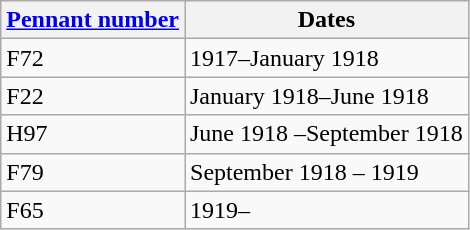<table class="wikitable">
<tr>
<th><a href='#'>Pennant number</a></th>
<th>Dates</th>
</tr>
<tr>
<td>F72</td>
<td>1917–January 1918</td>
</tr>
<tr>
<td>F22</td>
<td>January 1918–June 1918</td>
</tr>
<tr>
<td>H97</td>
<td>June 1918 –September 1918</td>
</tr>
<tr>
<td>F79</td>
<td>September 1918 – 1919</td>
</tr>
<tr>
<td>F65</td>
<td>1919–</td>
</tr>
</table>
